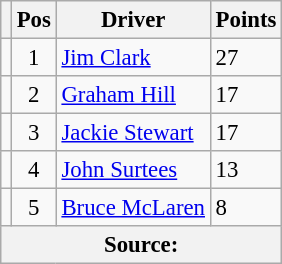<table class="wikitable" style="font-size: 95%;">
<tr>
<th></th>
<th>Pos</th>
<th>Driver</th>
<th>Points</th>
</tr>
<tr>
<td align="left"></td>
<td align="center">1</td>
<td> <a href='#'>Jim Clark</a></td>
<td align="left">27</td>
</tr>
<tr>
<td align="left"></td>
<td align="center">2</td>
<td> <a href='#'>Graham Hill</a></td>
<td align="left">17</td>
</tr>
<tr>
<td align="left"></td>
<td align="center">3</td>
<td> <a href='#'>Jackie Stewart</a></td>
<td align="left">17</td>
</tr>
<tr>
<td align="left"></td>
<td align="center">4</td>
<td> <a href='#'>John Surtees</a></td>
<td align="left">13</td>
</tr>
<tr>
<td align="left"></td>
<td align="center">5</td>
<td> <a href='#'>Bruce McLaren</a></td>
<td align="left">8</td>
</tr>
<tr>
<th colspan=4>Source: </th>
</tr>
</table>
